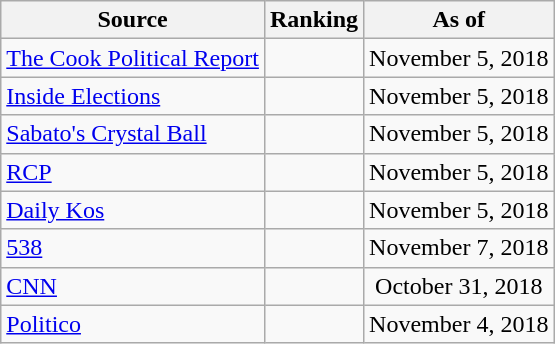<table class="wikitable" style="text-align:center">
<tr>
<th>Source</th>
<th>Ranking</th>
<th>As of</th>
</tr>
<tr>
<td style="text-align:left"><a href='#'>The Cook Political Report</a></td>
<td></td>
<td>November 5, 2018</td>
</tr>
<tr>
<td style="text-align:left"><a href='#'>Inside Elections</a></td>
<td></td>
<td>November 5, 2018</td>
</tr>
<tr>
<td style="text-align:left"><a href='#'>Sabato's Crystal Ball</a></td>
<td></td>
<td>November 5, 2018</td>
</tr>
<tr>
<td style="text-align:left"><a href='#'>RCP</a></td>
<td></td>
<td>November 5, 2018</td>
</tr>
<tr>
<td style="text-align:left"><a href='#'>Daily Kos</a></td>
<td></td>
<td>November 5, 2018</td>
</tr>
<tr>
<td style="text-align:left"><a href='#'>538</a></td>
<td></td>
<td>November 7, 2018</td>
</tr>
<tr>
<td style="text-align:left"><a href='#'>CNN</a></td>
<td></td>
<td>October 31, 2018</td>
</tr>
<tr>
<td style="text-align:left"><a href='#'>Politico</a></td>
<td></td>
<td>November 4, 2018</td>
</tr>
</table>
